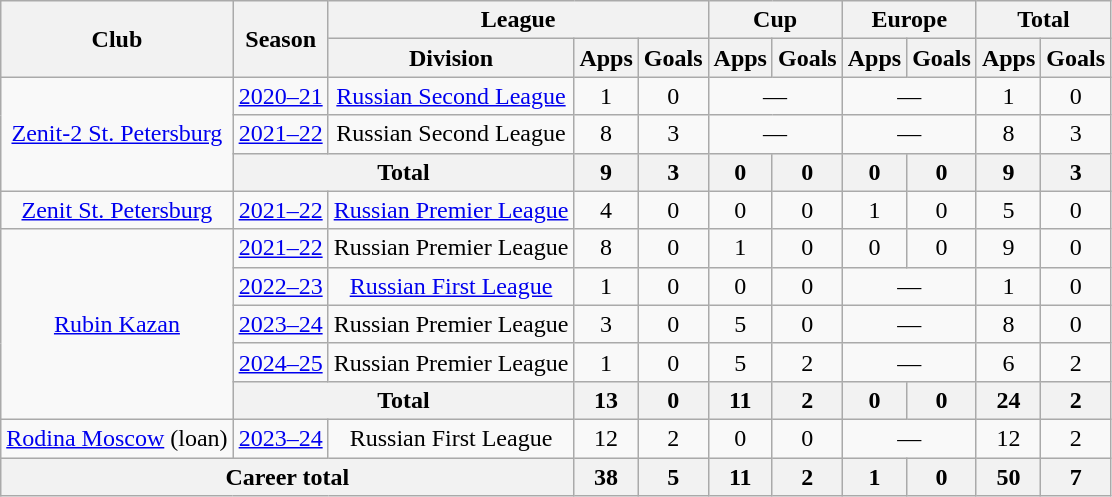<table class="wikitable" style="text-align: center;">
<tr>
<th rowspan="2">Club</th>
<th rowspan="2">Season</th>
<th colspan="3">League</th>
<th colspan="2">Cup</th>
<th colspan="2">Europe</th>
<th colspan="2">Total</th>
</tr>
<tr>
<th>Division</th>
<th>Apps</th>
<th>Goals</th>
<th>Apps</th>
<th>Goals</th>
<th>Apps</th>
<th>Goals</th>
<th>Apps</th>
<th>Goals</th>
</tr>
<tr>
<td rowspan="3"><a href='#'>Zenit-2 St. Petersburg</a></td>
<td><a href='#'>2020–21</a></td>
<td><a href='#'>Russian Second League</a></td>
<td>1</td>
<td>0</td>
<td colspan="2">—</td>
<td colspan="2">—</td>
<td>1</td>
<td>0</td>
</tr>
<tr>
<td><a href='#'>2021–22</a></td>
<td>Russian Second League</td>
<td>8</td>
<td>3</td>
<td colspan="2">—</td>
<td colspan="2">—</td>
<td>8</td>
<td>3</td>
</tr>
<tr>
<th colspan=2>Total</th>
<th>9</th>
<th>3</th>
<th>0</th>
<th>0</th>
<th>0</th>
<th>0</th>
<th>9</th>
<th>3</th>
</tr>
<tr>
<td><a href='#'>Zenit St. Petersburg</a></td>
<td><a href='#'>2021–22</a></td>
<td><a href='#'>Russian Premier League</a></td>
<td>4</td>
<td>0</td>
<td>0</td>
<td>0</td>
<td>1</td>
<td>0</td>
<td>5</td>
<td>0</td>
</tr>
<tr>
<td rowspan="5"><a href='#'>Rubin Kazan</a></td>
<td><a href='#'>2021–22</a></td>
<td>Russian Premier League</td>
<td>8</td>
<td>0</td>
<td>1</td>
<td>0</td>
<td>0</td>
<td>0</td>
<td>9</td>
<td>0</td>
</tr>
<tr>
<td><a href='#'>2022–23</a></td>
<td><a href='#'>Russian First League</a></td>
<td>1</td>
<td>0</td>
<td>0</td>
<td>0</td>
<td colspan="2">—</td>
<td>1</td>
<td>0</td>
</tr>
<tr>
<td><a href='#'>2023–24</a></td>
<td>Russian Premier League</td>
<td>3</td>
<td>0</td>
<td>5</td>
<td>0</td>
<td colspan="2">—</td>
<td>8</td>
<td>0</td>
</tr>
<tr>
<td><a href='#'>2024–25</a></td>
<td>Russian Premier League</td>
<td>1</td>
<td>0</td>
<td>5</td>
<td>2</td>
<td colspan="2">—</td>
<td>6</td>
<td>2</td>
</tr>
<tr>
<th colspan="2">Total</th>
<th>13</th>
<th>0</th>
<th>11</th>
<th>2</th>
<th>0</th>
<th>0</th>
<th>24</th>
<th>2</th>
</tr>
<tr>
<td><a href='#'>Rodina Moscow</a> (loan)</td>
<td><a href='#'>2023–24</a></td>
<td>Russian First League</td>
<td>12</td>
<td>2</td>
<td>0</td>
<td>0</td>
<td colspan="2">—</td>
<td>12</td>
<td>2</td>
</tr>
<tr>
<th colspan="3">Career total</th>
<th>38</th>
<th>5</th>
<th>11</th>
<th>2</th>
<th>1</th>
<th>0</th>
<th>50</th>
<th>7</th>
</tr>
</table>
